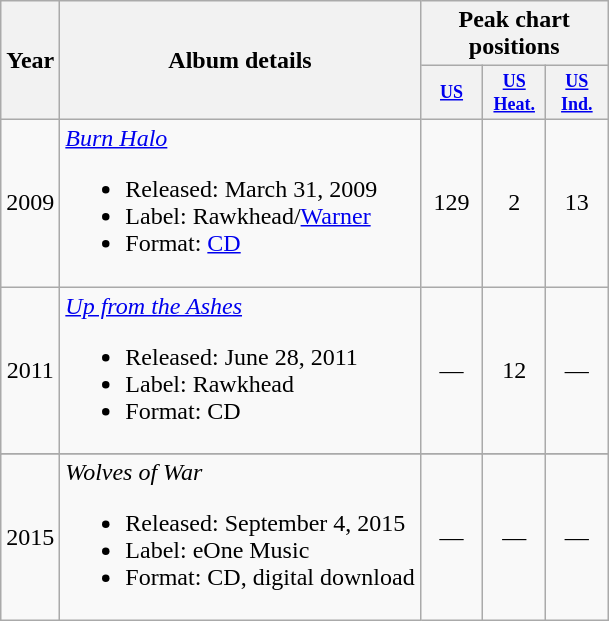<table class="wikitable">
<tr>
<th rowspan="2">Year</th>
<th rowspan="2">Album details</th>
<th colspan="3">Peak chart positions</th>
</tr>
<tr>
<th style="width:3em;font-size:75%"><a href='#'>US</a><br></th>
<th style="width:3em;font-size:75%"><a href='#'>US<br>Heat.</a><br></th>
<th style="width:3em;font-size:75%"><a href='#'>US<br>Ind.</a><br></th>
</tr>
<tr>
<td align="center">2009</td>
<td align="left"><em><a href='#'>Burn Halo</a></em><br><ul><li>Released: March 31, 2009</li><li>Label: Rawkhead/<a href='#'>Warner</a></li><li>Format: <a href='#'>CD</a></li></ul></td>
<td align="center">129</td>
<td align="center">2</td>
<td align="center">13</td>
</tr>
<tr>
<td align="center">2011</td>
<td align="left"><em><a href='#'>Up from the Ashes</a></em><br><ul><li>Released: June 28, 2011</li><li>Label: Rawkhead</li><li>Format: CD</li></ul></td>
<td align="center">—</td>
<td align="center">12</td>
<td align="center">—</td>
</tr>
<tr>
</tr>
<tr>
<td align="center">2015</td>
<td align="left"><em>Wolves of War</em><br><ul><li>Released: September 4, 2015</li><li>Label: eOne Music</li><li>Format: CD, digital download</li></ul></td>
<td align="center">—</td>
<td align="center">—</td>
<td align="center">—</td>
</tr>
</table>
